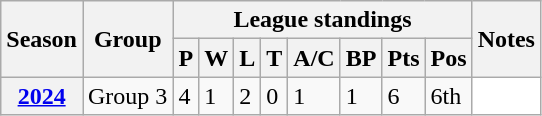<table class="wikitable sortable">
<tr>
<th scope="col" rowspan="2">Season</th>
<th scope="col" rowspan="2">Group</th>
<th scope="col" colspan="8">League standings</th>
<th scope="col" rowspan="2">Notes</th>
</tr>
<tr>
<th scope="col">P</th>
<th scope="col">W</th>
<th scope="col">L</th>
<th scope="col">T</th>
<th scope="col">A/C</th>
<th scope="col">BP</th>
<th scope="col">Pts</th>
<th scope="col">Pos</th>
</tr>
<tr>
<th scope="row"><a href='#'>2024</a></th>
<td>Group 3</td>
<td>4</td>
<td>1</td>
<td>2</td>
<td>0</td>
<td>1</td>
<td>1</td>
<td>6</td>
<td>6th</td>
<td style="background: white;"></td>
</tr>
</table>
